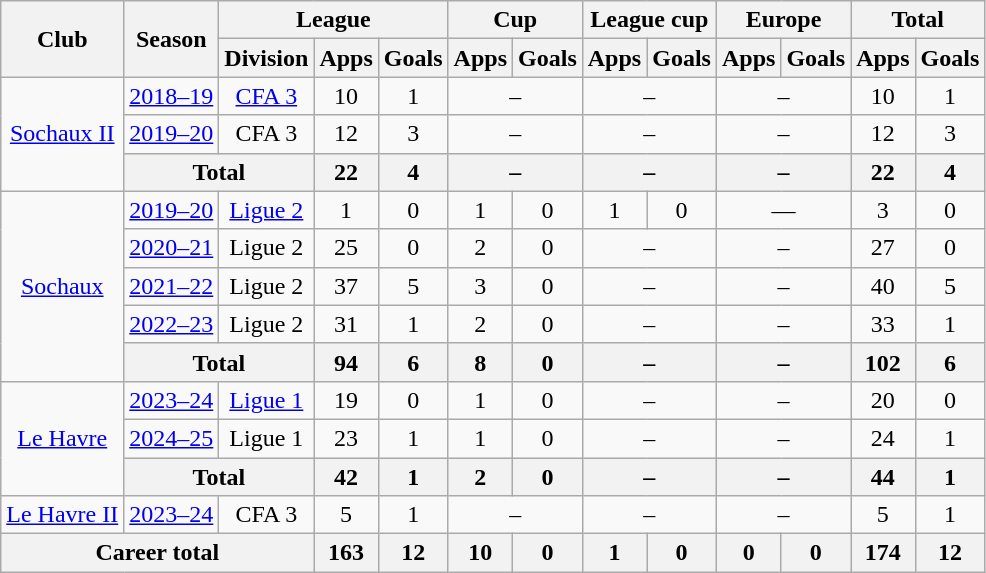<table class="wikitable" style="text-align:center">
<tr>
<th rowspan="2">Club</th>
<th rowspan="2">Season</th>
<th colspan="3">League</th>
<th colspan="2">Cup</th>
<th colspan="2">League cup</th>
<th colspan="2">Europe</th>
<th colspan="2">Total</th>
</tr>
<tr>
<th>Division</th>
<th>Apps</th>
<th>Goals</th>
<th>Apps</th>
<th>Goals</th>
<th>Apps</th>
<th>Goals</th>
<th>Apps</th>
<th>Goals</th>
<th>Apps</th>
<th>Goals</th>
</tr>
<tr>
<td rowspan="3"><a href='#'>Sochaux II</a></td>
<td><a href='#'>2018–19</a></td>
<td><a href='#'>CFA 3</a></td>
<td>10</td>
<td>1</td>
<td colspan="2">–</td>
<td colspan="2">–</td>
<td colspan="2">–</td>
<td>10</td>
<td>1</td>
</tr>
<tr>
<td><a href='#'>2019–20</a></td>
<td>CFA 3</td>
<td>12</td>
<td>3</td>
<td colspan="2">–</td>
<td colspan="2">–</td>
<td colspan="2">–</td>
<td>12</td>
<td>3</td>
</tr>
<tr>
<th colspan="2">Total</th>
<th>22</th>
<th>4</th>
<th colspan="2">–</th>
<th colspan="2">–</th>
<th colspan="2">–</th>
<th>22</th>
<th>4</th>
</tr>
<tr>
<td rowspan="5"><a href='#'>Sochaux</a></td>
<td><a href='#'>2019–20</a></td>
<td><a href='#'>Ligue 2</a></td>
<td>1</td>
<td>0</td>
<td>1</td>
<td>0</td>
<td>1</td>
<td>0</td>
<td colspan="2">—</td>
<td>3</td>
<td>0</td>
</tr>
<tr>
<td><a href='#'>2020–21</a></td>
<td>Ligue 2</td>
<td>25</td>
<td>0</td>
<td>2</td>
<td>0</td>
<td colspan="2">–</td>
<td colspan="2">–</td>
<td>27</td>
<td>0</td>
</tr>
<tr>
<td><a href='#'>2021–22</a></td>
<td>Ligue 2</td>
<td>37</td>
<td>5</td>
<td>3</td>
<td>0</td>
<td colspan="2">–</td>
<td colspan="2">–</td>
<td>40</td>
<td>5</td>
</tr>
<tr>
<td><a href='#'>2022–23</a></td>
<td>Ligue 2</td>
<td>31</td>
<td>1</td>
<td>2</td>
<td>0</td>
<td colspan="2">–</td>
<td colspan="2">–</td>
<td>33</td>
<td>1</td>
</tr>
<tr>
<th colspan="2">Total</th>
<th>94</th>
<th>6</th>
<th>8</th>
<th>0</th>
<th colspan="2">–</th>
<th colspan="2">–</th>
<th>102</th>
<th>6</th>
</tr>
<tr>
<td rowspan="3"><a href='#'>Le Havre</a></td>
<td><a href='#'>2023–24</a></td>
<td><a href='#'>Ligue 1</a></td>
<td>19</td>
<td>0</td>
<td>1</td>
<td>0</td>
<td colspan="2">–</td>
<td colspan="2">–</td>
<td>20</td>
<td>0</td>
</tr>
<tr>
<td><a href='#'>2024–25</a></td>
<td>Ligue 1</td>
<td>23</td>
<td>1</td>
<td>1</td>
<td>0</td>
<td colspan="2">–</td>
<td colspan="2">–</td>
<td>24</td>
<td>1</td>
</tr>
<tr>
<th colspan="2">Total</th>
<th>42</th>
<th>1</th>
<th>2</th>
<th>0</th>
<th colspan="2">–</th>
<th colspan="2">–</th>
<th>44</th>
<th>1</th>
</tr>
<tr>
<td><a href='#'>Le Havre II</a></td>
<td><a href='#'>2023–24</a></td>
<td>CFA 3</td>
<td>5</td>
<td>1</td>
<td colspan="2">–</td>
<td colspan="2">–</td>
<td colspan="2">–</td>
<td>5</td>
<td>1</td>
</tr>
<tr>
<th colspan="3">Career total</th>
<th>163</th>
<th>12</th>
<th>10</th>
<th>0</th>
<th>1</th>
<th>0</th>
<th>0</th>
<th>0</th>
<th>174</th>
<th>12</th>
</tr>
</table>
